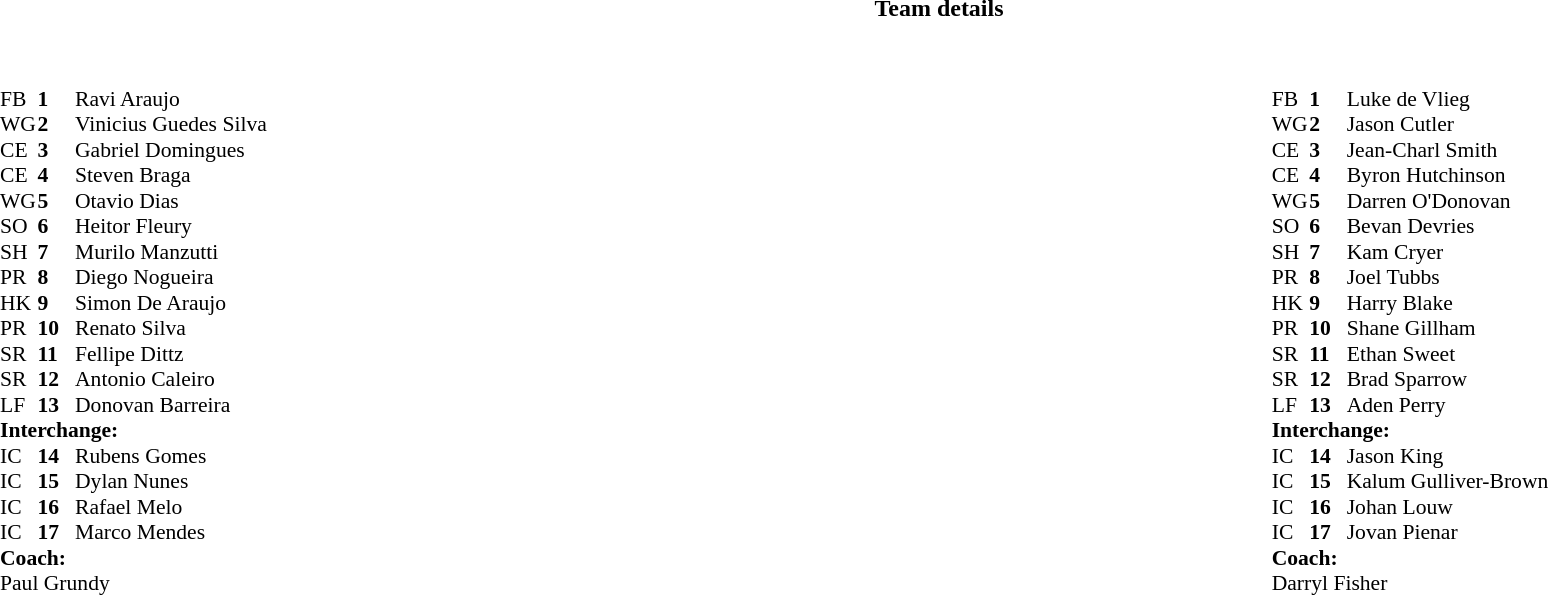<table border="0" width="100%" class="collapsible collapsed">
<tr>
<th>Team details</th>
</tr>
<tr>
<td><br><table width="100%">
<tr>
<td valign="top" width="50%"><br><table style="font-size: 90%" cellspacing="0" cellpadding="0">
<tr>
<th width="25"></th>
<th width="25"></th>
</tr>
<tr>
<td>FB</td>
<td><strong>1</strong></td>
<td>Ravi Araujo</td>
</tr>
<tr>
<td>WG</td>
<td><strong>2</strong></td>
<td>Vinicius Guedes Silva</td>
</tr>
<tr>
<td>CE</td>
<td><strong>3</strong></td>
<td>Gabriel Domingues</td>
</tr>
<tr>
<td>CE</td>
<td><strong>4</strong></td>
<td>Steven Braga</td>
</tr>
<tr>
<td>WG</td>
<td><strong>5</strong></td>
<td>Otavio Dias</td>
</tr>
<tr>
<td>SO</td>
<td><strong>6</strong></td>
<td>Heitor Fleury</td>
</tr>
<tr>
<td>SH</td>
<td><strong>7</strong></td>
<td>Murilo Manzutti</td>
</tr>
<tr>
<td>PR</td>
<td><strong>8</strong></td>
<td>Diego Nogueira</td>
</tr>
<tr>
<td>HK</td>
<td><strong>9</strong></td>
<td>Simon De Araujo</td>
</tr>
<tr>
<td>PR</td>
<td><strong>10</strong></td>
<td>Renato Silva</td>
</tr>
<tr>
<td>SR</td>
<td><strong>11</strong></td>
<td>Fellipe Dittz</td>
</tr>
<tr>
<td>SR</td>
<td><strong>12</strong></td>
<td>Antonio Caleiro</td>
</tr>
<tr>
<td>LF</td>
<td><strong>13</strong></td>
<td>Donovan Barreira</td>
</tr>
<tr>
<td colspan=3><strong>Interchange:</strong></td>
</tr>
<tr>
<td>IC</td>
<td><strong>14</strong></td>
<td>Rubens Gomes</td>
</tr>
<tr>
<td>IC</td>
<td><strong>15</strong></td>
<td>Dylan Nunes</td>
</tr>
<tr>
<td>IC</td>
<td><strong>16</strong></td>
<td>Rafael Melo</td>
</tr>
<tr>
<td>IC</td>
<td><strong>17</strong></td>
<td>Marco Mendes</td>
</tr>
<tr>
<td colspan=3><strong>Coach:</strong></td>
</tr>
<tr>
<td colspan="3">Paul Grundy</td>
</tr>
</table>
</td>
<td valign="top" width="50%"><br><table style="font-size: 90%" cellspacing="0" cellpadding="0" align="center">
<tr>
<th width="25"></th>
<th width="25"></th>
</tr>
<tr>
<td>FB</td>
<td><strong>1</strong></td>
<td>Luke de Vlieg</td>
</tr>
<tr>
<td>WG</td>
<td><strong>2</strong></td>
<td>Jason Cutler</td>
</tr>
<tr>
<td>CE</td>
<td><strong>3</strong></td>
<td>Jean-Charl Smith</td>
</tr>
<tr>
<td>CE</td>
<td><strong>4</strong></td>
<td>Byron Hutchinson</td>
</tr>
<tr>
<td>WG</td>
<td><strong>5</strong></td>
<td>Darren O'Donovan</td>
</tr>
<tr>
<td>SO</td>
<td><strong>6</strong></td>
<td>Bevan Devries</td>
</tr>
<tr>
<td>SH</td>
<td><strong>7</strong></td>
<td>Kam Cryer</td>
</tr>
<tr>
<td>PR</td>
<td><strong>8</strong></td>
<td>Joel Tubbs</td>
</tr>
<tr>
<td>HK</td>
<td><strong>9</strong></td>
<td>Harry Blake</td>
</tr>
<tr>
<td>PR</td>
<td><strong>10</strong></td>
<td>Shane Gillham</td>
</tr>
<tr>
<td>SR</td>
<td><strong>11</strong></td>
<td>Ethan Sweet</td>
</tr>
<tr>
<td>SR</td>
<td><strong>12</strong></td>
<td>Brad Sparrow</td>
</tr>
<tr>
<td>LF</td>
<td><strong>13</strong></td>
<td>Aden Perry</td>
</tr>
<tr>
<td colspan=3><strong>Interchange:</strong></td>
</tr>
<tr>
<td>IC</td>
<td><strong>14</strong></td>
<td>Jason King</td>
</tr>
<tr>
<td>IC</td>
<td><strong>15</strong></td>
<td>Kalum Gulliver-Brown</td>
</tr>
<tr>
<td>IC</td>
<td><strong>16</strong></td>
<td>Johan Louw</td>
</tr>
<tr>
<td>IC</td>
<td><strong>17</strong></td>
<td>Jovan Pienar</td>
</tr>
<tr>
<td colspan=3><strong>Coach:</strong></td>
</tr>
<tr>
<td colspan="3">Darryl Fisher</td>
</tr>
</table>
</td>
</tr>
</table>
</td>
</tr>
</table>
